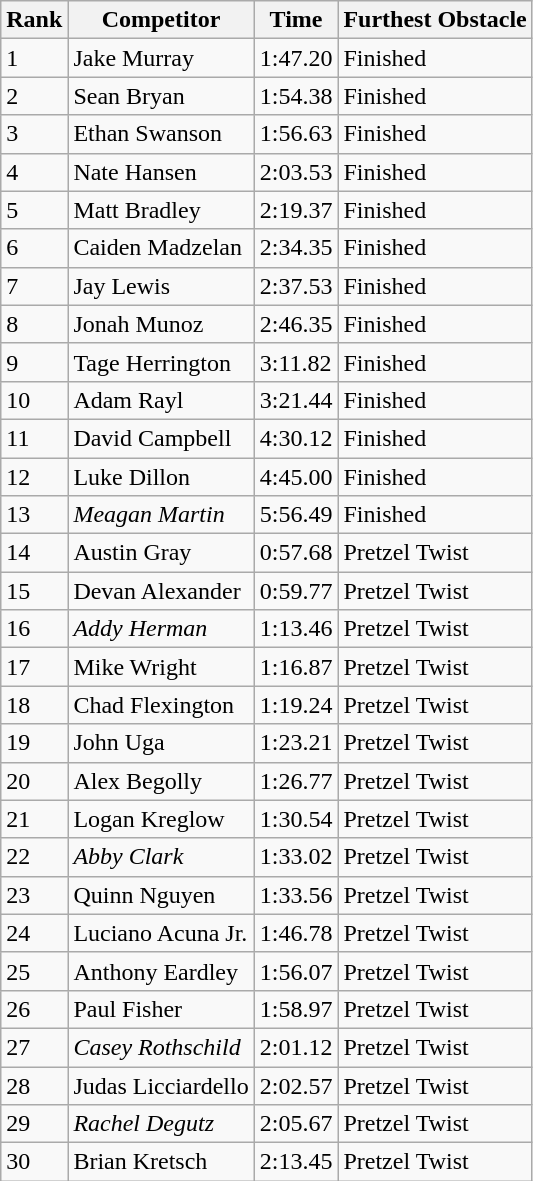<table class="wikitable sortable mw-collapsible">
<tr>
<th>Rank</th>
<th>Competitor</th>
<th>Time</th>
<th>Furthest Obstacle</th>
</tr>
<tr>
<td>1</td>
<td>Jake Murray</td>
<td>1:47.20</td>
<td>Finished</td>
</tr>
<tr>
<td>2</td>
<td>Sean Bryan</td>
<td>1:54.38</td>
<td>Finished</td>
</tr>
<tr>
<td>3</td>
<td>Ethan Swanson</td>
<td>1:56.63</td>
<td>Finished</td>
</tr>
<tr>
<td>4</td>
<td>Nate Hansen</td>
<td>2:03.53</td>
<td>Finished</td>
</tr>
<tr>
<td>5</td>
<td>Matt Bradley</td>
<td>2:19.37</td>
<td>Finished</td>
</tr>
<tr>
<td>6</td>
<td>Caiden Madzelan</td>
<td>2:34.35</td>
<td>Finished</td>
</tr>
<tr>
<td>7</td>
<td>Jay Lewis</td>
<td>2:37.53</td>
<td>Finished</td>
</tr>
<tr>
<td>8</td>
<td>Jonah Munoz</td>
<td>2:46.35</td>
<td>Finished</td>
</tr>
<tr>
<td>9</td>
<td>Tage Herrington</td>
<td>3:11.82</td>
<td>Finished</td>
</tr>
<tr>
<td>10</td>
<td>Adam Rayl</td>
<td>3:21.44</td>
<td>Finished</td>
</tr>
<tr>
<td>11</td>
<td>David Campbell</td>
<td>4:30.12</td>
<td>Finished</td>
</tr>
<tr>
<td>12</td>
<td>Luke Dillon</td>
<td>4:45.00</td>
<td>Finished</td>
</tr>
<tr>
<td>13</td>
<td><em>Meagan Martin</em></td>
<td>5:56.49</td>
<td>Finished</td>
</tr>
<tr>
<td>14</td>
<td>Austin Gray</td>
<td>0:57.68</td>
<td>Pretzel Twist</td>
</tr>
<tr>
<td>15</td>
<td>Devan Alexander</td>
<td>0:59.77</td>
<td>Pretzel Twist</td>
</tr>
<tr>
<td>16</td>
<td><em>Addy Herman</em></td>
<td>1:13.46</td>
<td>Pretzel Twist</td>
</tr>
<tr>
<td>17</td>
<td>Mike Wright</td>
<td>1:16.87</td>
<td>Pretzel Twist</td>
</tr>
<tr>
<td>18</td>
<td>Chad Flexington</td>
<td>1:19.24</td>
<td>Pretzel Twist</td>
</tr>
<tr>
<td>19</td>
<td>John Uga</td>
<td>1:23.21</td>
<td>Pretzel Twist</td>
</tr>
<tr>
<td>20</td>
<td>Alex Begolly</td>
<td>1:26.77</td>
<td>Pretzel Twist</td>
</tr>
<tr>
<td>21</td>
<td>Logan Kreglow</td>
<td>1:30.54</td>
<td>Pretzel Twist</td>
</tr>
<tr>
<td>22</td>
<td><em>Abby Clark</em></td>
<td>1:33.02</td>
<td>Pretzel Twist</td>
</tr>
<tr>
<td>23</td>
<td>Quinn Nguyen</td>
<td>1:33.56</td>
<td>Pretzel Twist</td>
</tr>
<tr>
<td>24</td>
<td>Luciano Acuna Jr.</td>
<td>1:46.78</td>
<td>Pretzel Twist</td>
</tr>
<tr>
<td>25</td>
<td>Anthony Eardley</td>
<td>1:56.07</td>
<td>Pretzel Twist</td>
</tr>
<tr>
<td>26</td>
<td>Paul Fisher</td>
<td>1:58.97</td>
<td>Pretzel Twist</td>
</tr>
<tr>
<td>27</td>
<td><em>Casey Rothschild</em></td>
<td>2:01.12</td>
<td>Pretzel Twist</td>
</tr>
<tr>
<td>28</td>
<td>Judas Licciardello</td>
<td>2:02.57</td>
<td>Pretzel Twist</td>
</tr>
<tr>
<td>29</td>
<td><em>Rachel Degutz</em></td>
<td>2:05.67</td>
<td>Pretzel Twist</td>
</tr>
<tr>
<td>30</td>
<td>Brian Kretsch</td>
<td>2:13.45</td>
<td>Pretzel Twist</td>
</tr>
</table>
